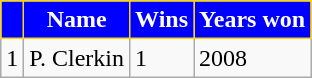<table class="wikitable">
<tr>
<th style="background:blue; color:white; border:1px solid gold;"></th>
<th style="background:blue; color:white; border:1px solid gold;">Name</th>
<th style="background:blue; color:white; border:1px solid gold;">Wins</th>
<th style="background:blue; color:white; border:1px solid gold;">Years won</th>
</tr>
<tr>
<td>1</td>
<td>P. Clerkin</td>
<td>1</td>
<td>2008</td>
</tr>
</table>
